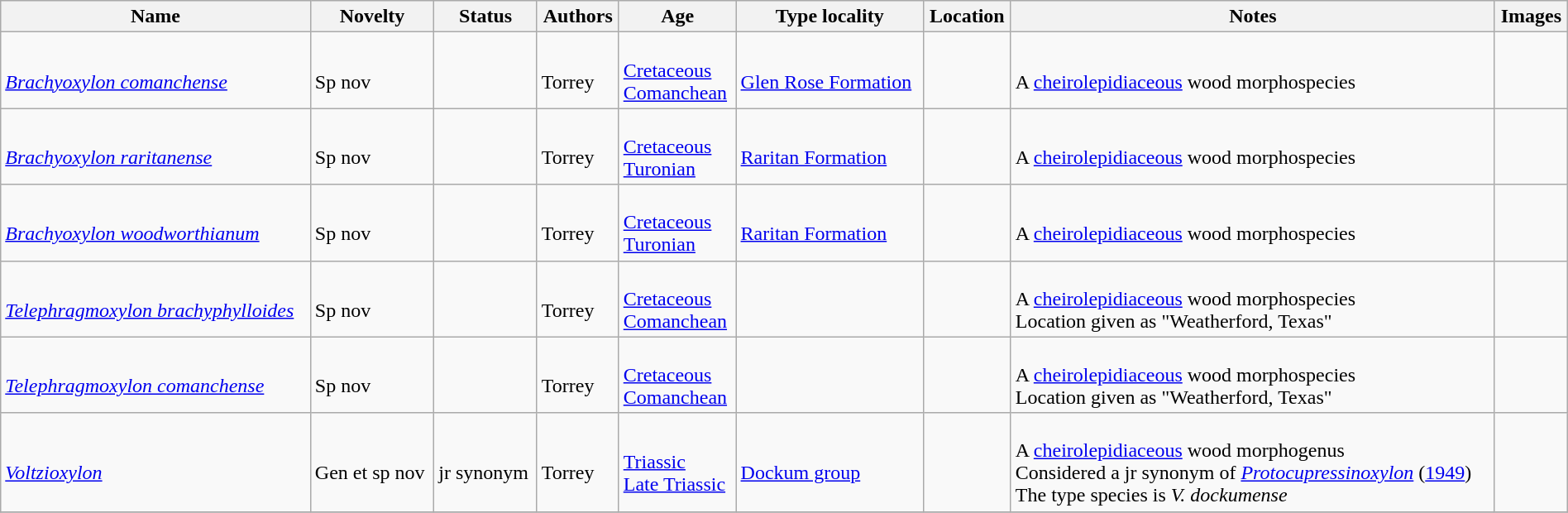<table class="wikitable sortable" align="center" width="100%">
<tr>
<th>Name</th>
<th>Novelty</th>
<th>Status</th>
<th>Authors</th>
<th>Age</th>
<th>Type locality</th>
<th>Location</th>
<th>Notes</th>
<th>Images</th>
</tr>
<tr>
<td><br><em><a href='#'>Brachyoxylon comanchense</a></em></td>
<td><br>Sp nov</td>
<td></td>
<td><br>Torrey</td>
<td><br><a href='#'>Cretaceous</a><br><a href='#'>Comanchean</a></td>
<td><br><a href='#'>Glen Rose Formation</a></td>
<td><br><br></td>
<td><br>A <a href='#'>cheirolepidiaceous</a> wood morphospecies<br></td>
<td><br></td>
</tr>
<tr>
<td><br><em><a href='#'>Brachyoxylon raritanense</a></em></td>
<td><br>Sp nov</td>
<td></td>
<td><br>Torrey</td>
<td><br><a href='#'>Cretaceous</a><br><a href='#'>Turonian</a></td>
<td><br><a href='#'>Raritan Formation</a></td>
<td><br><br></td>
<td><br>A <a href='#'>cheirolepidiaceous</a> wood morphospecies</td>
<td><br></td>
</tr>
<tr>
<td><br><em><a href='#'>Brachyoxylon woodworthianum</a></em></td>
<td><br>Sp nov</td>
<td></td>
<td><br>Torrey</td>
<td><br><a href='#'>Cretaceous</a><br><a href='#'>Turonian</a></td>
<td><br><a href='#'>Raritan Formation</a></td>
<td><br><br></td>
<td><br>A <a href='#'>cheirolepidiaceous</a> wood morphospecies</td>
<td><br></td>
</tr>
<tr>
<td><br><em><a href='#'>Telephragmoxylon brachyphylloides</a></em></td>
<td><br>Sp nov</td>
<td></td>
<td><br>Torrey</td>
<td><br><a href='#'>Cretaceous</a><br><a href='#'>Comanchean</a></td>
<td></td>
<td><br><br></td>
<td><br>A <a href='#'>cheirolepidiaceous</a> wood morphospecies<br>Location given as "Weatherford, Texas"</td>
<td><br></td>
</tr>
<tr>
<td><br><em><a href='#'>Telephragmoxylon comanchense</a></em></td>
<td><br>Sp nov</td>
<td></td>
<td><br>Torrey</td>
<td><br><a href='#'>Cretaceous</a><br><a href='#'>Comanchean</a></td>
<td></td>
<td><br><br></td>
<td><br>A <a href='#'>cheirolepidiaceous</a> wood morphospecies<br>Location given as "Weatherford, Texas"</td>
<td><br></td>
</tr>
<tr>
<td><br><em><a href='#'>Voltzioxylon</a></em></td>
<td><br>Gen et sp nov</td>
<td><br>jr synonym</td>
<td><br>Torrey</td>
<td><br><a href='#'>Triassic</a><br> <a href='#'>Late Triassic</a></td>
<td><br><a href='#'>Dockum group</a></td>
<td><br><br></td>
<td><br>A <a href='#'>cheirolepidiaceous</a> wood morphogenus<br> Considered a jr synonym of <em><a href='#'>Protocupressinoxylon</a></em> (<a href='#'>1949</a>)<br> The type species is <em>V. dockumense</em></td>
<td><br></td>
</tr>
<tr>
</tr>
</table>
